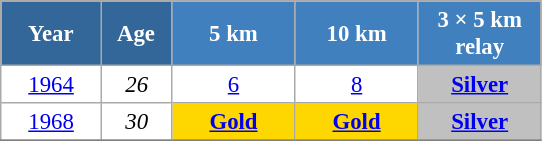<table class="wikitable" style="font-size:95%; text-align:center; border:grey solid 1px; border-collapse:collapse; background:#ffffff;">
<tr>
<th style="background-color:#369; color:white; width:60px;"> Year </th>
<th style="background-color:#369; color:white; width:40px;"> Age </th>
<th style="background-color:#4180be; color:white; width:75px;"> 5 km </th>
<th style="background-color:#4180be; color:white; width:75px;"> 10 km </th>
<th style="background-color:#4180be; color:white; width:75px;"> 3 × 5 km <br> relay </th>
</tr>
<tr>
<td><a href='#'>1964</a></td>
<td><em>26</em></td>
<td><a href='#'>6</a></td>
<td><a href='#'>8</a></td>
<td style="background:silver;"><a href='#'><strong>Silver</strong></a></td>
</tr>
<tr>
<td><a href='#'>1968</a></td>
<td><em>30</em></td>
<td style="background:gold;"><a href='#'><strong>Gold</strong></a></td>
<td style="background:gold;"><a href='#'><strong>Gold</strong></a></td>
<td style="background:silver;"><a href='#'><strong>Silver</strong></a></td>
</tr>
<tr>
</tr>
</table>
